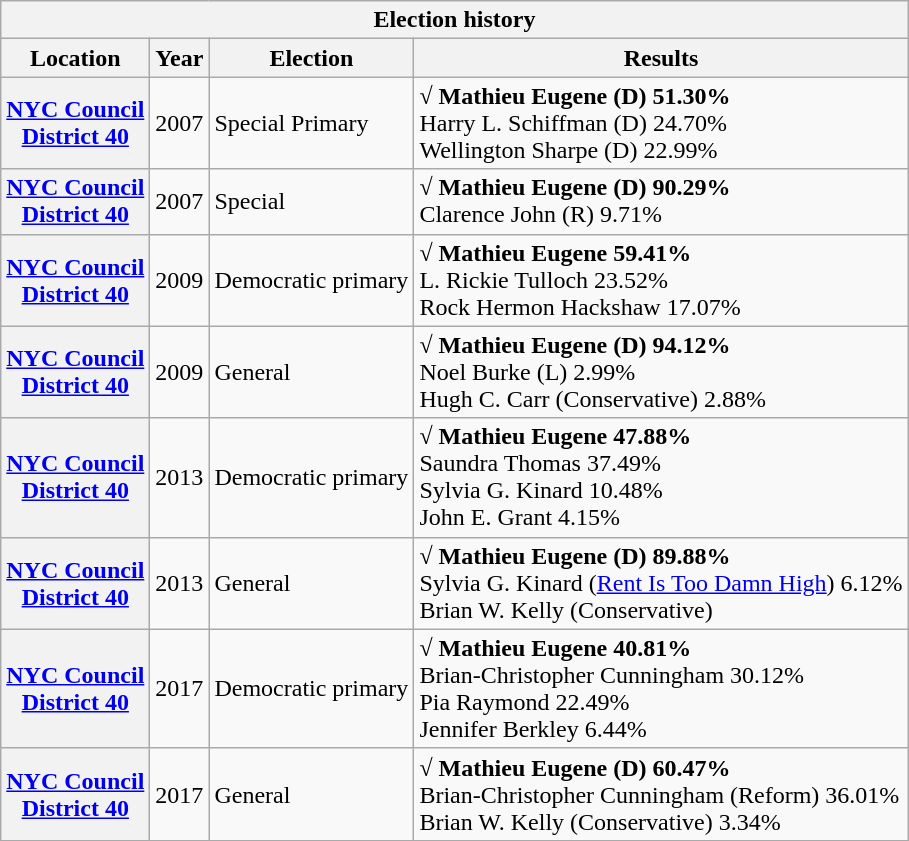<table class="wikitable collapsible">
<tr valign=bottom>
<th colspan=4>Election history</th>
</tr>
<tr valign=bottom>
<th>Location</th>
<th>Year</th>
<th>Election</th>
<th>Results</th>
</tr>
<tr>
<th><a href='#'>NYC Council<br>District 40</a></th>
<td>2007</td>
<td>Special Primary</td>
<td><strong>√ Mathieu Eugene (D) 51.30%</strong><br>Harry L. Schiffman (D) 24.70%<br>Wellington Sharpe (D) 22.99%</td>
</tr>
<tr>
<th><a href='#'>NYC Council<br>District 40</a></th>
<td>2007</td>
<td>Special</td>
<td><strong>√ Mathieu Eugene (D) 90.29%</strong><br>Clarence John (R) 9.71%</td>
</tr>
<tr>
<th><a href='#'>NYC Council<br>District 40</a></th>
<td>2009</td>
<td>Democratic primary</td>
<td><strong>√ Mathieu Eugene 59.41%</strong><br>L. Rickie Tulloch 23.52%<br>Rock Hermon Hackshaw 17.07%</td>
</tr>
<tr>
<th><a href='#'>NYC Council<br>District 40</a></th>
<td>2009</td>
<td>General</td>
<td><strong>√ Mathieu Eugene (D) 94.12%</strong><br>Noel Burke (L) 2.99%<br>Hugh C. Carr (Conservative) 2.88%</td>
</tr>
<tr>
<th><a href='#'>NYC Council<br>District 40</a></th>
<td>2013</td>
<td>Democratic primary</td>
<td><strong>√ Mathieu Eugene 47.88%</strong><br>Saundra Thomas 37.49%<br>Sylvia G. Kinard 10.48%<br>John E. Grant 4.15%</td>
</tr>
<tr>
<th><a href='#'>NYC Council<br>District 40</a></th>
<td>2013</td>
<td>General</td>
<td><strong>√ Mathieu Eugene (D) 89.88%</strong><br>Sylvia G. Kinard (<a href='#'>Rent Is Too Damn High</a>) 6.12%<br>Brian W. Kelly (Conservative)</td>
</tr>
<tr>
<th><a href='#'>NYC Council<br>District 40</a></th>
<td>2017</td>
<td>Democratic primary</td>
<td><strong>√ Mathieu Eugene 40.81%</strong><br>Brian-Christopher Cunningham 30.12%<br>Pia Raymond 22.49%<br>Jennifer Berkley 6.44%</td>
</tr>
<tr>
<th><a href='#'>NYC Council<br>District 40</a></th>
<td>2017</td>
<td>General</td>
<td><strong>√ Mathieu Eugene (D) 60.47%</strong><br>Brian-Christopher Cunningham (Reform) 36.01%<br>Brian W. Kelly (Conservative) 3.34%</td>
</tr>
</table>
